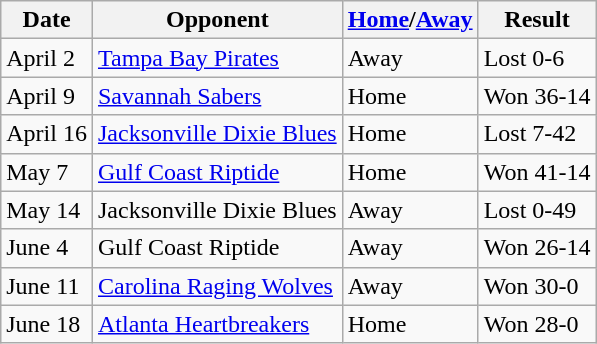<table class="wikitable">
<tr>
<th>Date</th>
<th>Opponent</th>
<th><a href='#'>Home</a>/<a href='#'>Away</a></th>
<th>Result</th>
</tr>
<tr>
<td>April 2</td>
<td><a href='#'>Tampa Bay Pirates</a></td>
<td>Away</td>
<td>Lost 0-6</td>
</tr>
<tr>
<td>April 9</td>
<td><a href='#'>Savannah Sabers</a></td>
<td>Home</td>
<td>Won 36-14</td>
</tr>
<tr>
<td>April 16</td>
<td><a href='#'>Jacksonville Dixie Blues</a></td>
<td>Home</td>
<td>Lost 7-42</td>
</tr>
<tr>
<td>May 7</td>
<td><a href='#'>Gulf Coast Riptide</a></td>
<td>Home</td>
<td>Won 41-14</td>
</tr>
<tr>
<td>May 14</td>
<td>Jacksonville Dixie Blues</td>
<td>Away</td>
<td>Lost 0-49</td>
</tr>
<tr>
<td>June 4</td>
<td>Gulf Coast Riptide</td>
<td>Away</td>
<td>Won 26-14</td>
</tr>
<tr>
<td>June 11</td>
<td><a href='#'>Carolina Raging Wolves</a></td>
<td>Away</td>
<td>Won 30-0</td>
</tr>
<tr>
<td>June 18</td>
<td><a href='#'>Atlanta Heartbreakers</a></td>
<td>Home</td>
<td>Won 28-0</td>
</tr>
</table>
